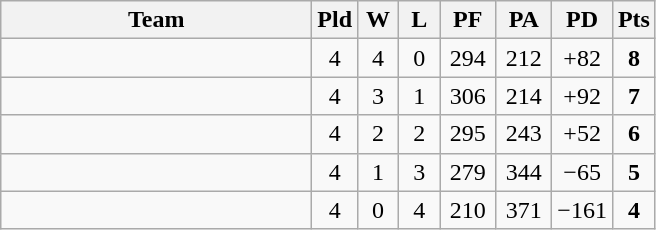<table class="wikitable" style="text-align:center;">
<tr>
<th width=200>Team</th>
<th width=20>Pld</th>
<th width=20>W</th>
<th width=20>L</th>
<th width=30>PF</th>
<th width=30>PA</th>
<th width=30>PD</th>
<th width=20>Pts</th>
</tr>
<tr>
<td align=left></td>
<td>4</td>
<td>4</td>
<td>0</td>
<td>294</td>
<td>212</td>
<td>+82</td>
<td><strong>8</strong></td>
</tr>
<tr>
<td align=left></td>
<td>4</td>
<td>3</td>
<td>1</td>
<td>306</td>
<td>214</td>
<td>+92</td>
<td><strong>7</strong></td>
</tr>
<tr>
<td align=left></td>
<td>4</td>
<td>2</td>
<td>2</td>
<td>295</td>
<td>243</td>
<td>+52</td>
<td><strong>6</strong></td>
</tr>
<tr>
<td align=left></td>
<td>4</td>
<td>1</td>
<td>3</td>
<td>279</td>
<td>344</td>
<td>−65</td>
<td><strong>5</strong></td>
</tr>
<tr>
<td align=left></td>
<td>4</td>
<td>0</td>
<td>4</td>
<td>210</td>
<td>371</td>
<td>−161</td>
<td><strong>4</strong></td>
</tr>
</table>
